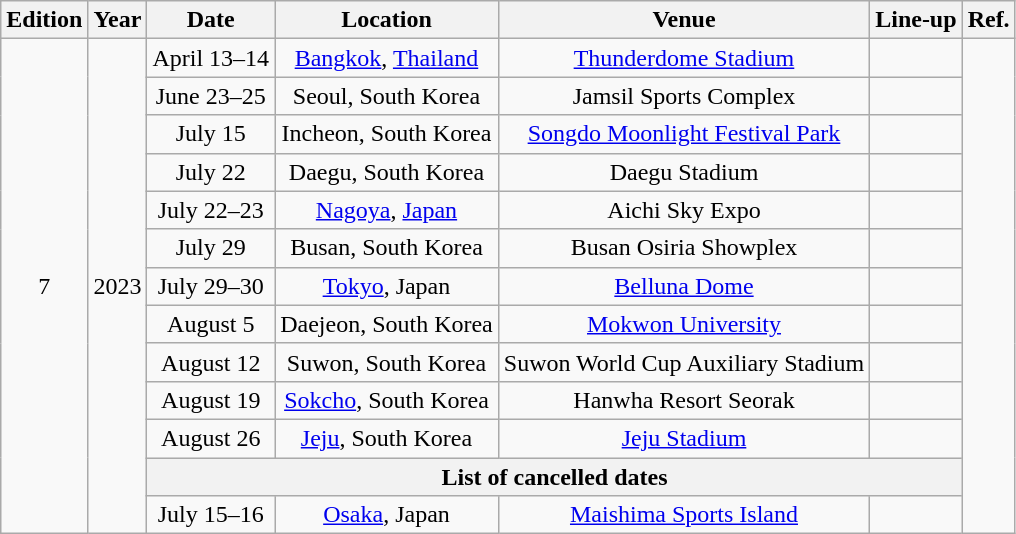<table class="wikitable" border="1" style="text-align:center;">
<tr>
<th scope="col">Edition</th>
<th scope="col">Year</th>
<th scope="col">Date</th>
<th scope="col">Location</th>
<th scope="col">Venue</th>
<th scope="col">Line-up</th>
<th scope="col">Ref.</th>
</tr>
<tr>
<td rowspan="13">7</td>
<td rowspan="13">2023</td>
<td>April 13–14</td>
<td><a href='#'>Bangkok</a>, <a href='#'>Thailand</a></td>
<td><a href='#'>Thunderdome Stadium</a></td>
<td></td>
<td rowspan="13"></td>
</tr>
<tr>
<td>June 23–25</td>
<td>Seoul, South Korea</td>
<td>Jamsil Sports Complex</td>
<td></td>
</tr>
<tr>
<td>July 15</td>
<td>Incheon, South Korea</td>
<td><a href='#'>Songdo Moonlight Festival Park</a></td>
<td></td>
</tr>
<tr>
<td>July 22</td>
<td>Daegu, South Korea</td>
<td>Daegu Stadium</td>
<td></td>
</tr>
<tr>
<td>July 22–23</td>
<td><a href='#'>Nagoya</a>, <a href='#'>Japan</a></td>
<td>Aichi Sky Expo</td>
<td></td>
</tr>
<tr>
<td>July 29</td>
<td>Busan, South Korea</td>
<td>Busan Osiria Showplex</td>
<td></td>
</tr>
<tr>
<td>July 29–30</td>
<td><a href='#'>Tokyo</a>, Japan</td>
<td><a href='#'>Belluna Dome</a></td>
<td></td>
</tr>
<tr>
<td>August 5</td>
<td>Daejeon, South Korea</td>
<td><a href='#'>Mokwon University</a></td>
<td></td>
</tr>
<tr>
<td>August 12</td>
<td>Suwon, South Korea</td>
<td>Suwon World Cup Auxiliary Stadium</td>
<td></td>
</tr>
<tr>
<td>August 19</td>
<td><a href='#'>Sokcho</a>, South Korea</td>
<td>Hanwha Resort Seorak</td>
<td></td>
</tr>
<tr>
<td>August 26</td>
<td><a href='#'>Jeju</a>, South Korea</td>
<td><a href='#'>Jeju Stadium</a></td>
<td></td>
</tr>
<tr>
<th colspan="4">List of cancelled dates</th>
</tr>
<tr>
<td>July 15–16</td>
<td><a href='#'>Osaka</a>, Japan</td>
<td><a href='#'>Maishima Sports Island</a></td>
<td></td>
</tr>
</table>
